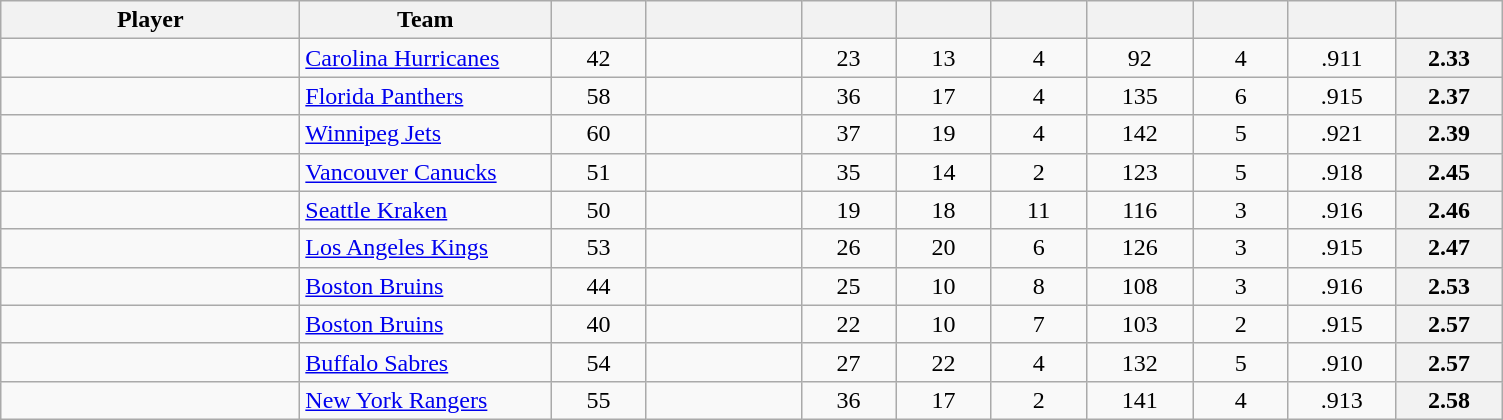<table class="wikitable sortable" style="text-align: center">
<tr>
<th style="width: 12em;">Player</th>
<th style="width: 10em;">Team</th>
<th style="width: 3.5em;"></th>
<th style="width: 6em;"></th>
<th style="width: 3.5em;"></th>
<th style="width: 3.5em;"></th>
<th style="width: 3.5em;"></th>
<th style="width: 4em;"></th>
<th style="width: 3.5em;"></th>
<th style="width: 4em;"></th>
<th style="width: 4em;"></th>
</tr>
<tr>
<td style="text-align:left;"></td>
<td style="text-align:left;"><a href='#'>Carolina Hurricanes</a></td>
<td>42</td>
<td></td>
<td>23</td>
<td>13</td>
<td>4</td>
<td>92</td>
<td>4</td>
<td>.911</td>
<th>2.33</th>
</tr>
<tr>
<td style="text-align:left;"></td>
<td style="text-align:left;"><a href='#'>Florida Panthers</a></td>
<td>58</td>
<td></td>
<td>36</td>
<td>17</td>
<td>4</td>
<td>135</td>
<td>6</td>
<td>.915</td>
<th>2.37</th>
</tr>
<tr>
<td style="text-align:left;"></td>
<td style="text-align:left;"><a href='#'>Winnipeg Jets</a></td>
<td>60</td>
<td></td>
<td>37</td>
<td>19</td>
<td>4</td>
<td>142</td>
<td>5</td>
<td>.921</td>
<th>2.39</th>
</tr>
<tr>
<td style="text-align:left;"></td>
<td style="text-align:left;"><a href='#'>Vancouver Canucks</a></td>
<td>51</td>
<td></td>
<td>35</td>
<td>14</td>
<td>2</td>
<td>123</td>
<td>5</td>
<td>.918</td>
<th>2.45</th>
</tr>
<tr>
<td style="text-align:left;"></td>
<td style="text-align:left;"><a href='#'>Seattle Kraken</a></td>
<td>50</td>
<td></td>
<td>19</td>
<td>18</td>
<td>11</td>
<td>116</td>
<td>3</td>
<td>.916</td>
<th>2.46</th>
</tr>
<tr>
<td style="text-align:left;"></td>
<td style="text-align:left;"><a href='#'>Los Angeles Kings</a></td>
<td>53</td>
<td></td>
<td>26</td>
<td>20</td>
<td>6</td>
<td>126</td>
<td>3</td>
<td>.915</td>
<th>2.47</th>
</tr>
<tr>
<td style="text-align:left;"></td>
<td style="text-align:left;"><a href='#'>Boston Bruins</a></td>
<td>44</td>
<td></td>
<td>25</td>
<td>10</td>
<td>8</td>
<td>108</td>
<td>3</td>
<td>.916</td>
<th>2.53</th>
</tr>
<tr>
<td style="text-align:left;"></td>
<td style="text-align:left;"><a href='#'>Boston Bruins</a></td>
<td>40</td>
<td></td>
<td>22</td>
<td>10</td>
<td>7</td>
<td>103</td>
<td>2</td>
<td>.915</td>
<th>2.57</th>
</tr>
<tr>
<td style="text-align:left;"></td>
<td style="text-align:left;"><a href='#'>Buffalo Sabres</a></td>
<td>54</td>
<td></td>
<td>27</td>
<td>22</td>
<td>4</td>
<td>132</td>
<td>5</td>
<td>.910</td>
<th>2.57</th>
</tr>
<tr>
<td style="text-align:left;"></td>
<td style="text-align:left;"><a href='#'>New York Rangers</a></td>
<td>55</td>
<td></td>
<td>36</td>
<td>17</td>
<td>2</td>
<td>141</td>
<td>4</td>
<td>.913</td>
<th>2.58</th>
</tr>
</table>
